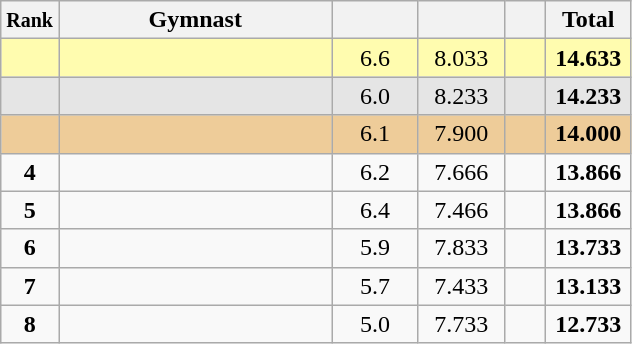<table style="text-align:center;" class="wikitable sortable">
<tr>
<th scope="col" style="width:15px;"><small>Rank</small></th>
<th scope="col" style="width:175px;">Gymnast</th>
<th scope="col" style="width:50px;"><small></small></th>
<th scope="col" style="width:50px;"><small></small></th>
<th scope="col" style="width:20px;"><small></small></th>
<th scope="col" style="width:50px;">Total</th>
</tr>
<tr style="background:#fffcaf;">
<td scope="row" style="text-align:center"><strong></strong></td>
<td style="text-align:left;"></td>
<td>6.6</td>
<td>8.033</td>
<td></td>
<td><strong>14.633</strong></td>
</tr>
<tr style="background:#e5e5e5;">
<td scope="row" style="text-align:center"><strong></strong></td>
<td style="text-align:left;"></td>
<td>6.0</td>
<td>8.233</td>
<td></td>
<td><strong>14.233</strong></td>
</tr>
<tr style="background:#ec9;">
<td scope="row" style="text-align:center"><strong></strong></td>
<td style="text-align:left;"></td>
<td>6.1</td>
<td>7.900</td>
<td></td>
<td><strong>14.000</strong></td>
</tr>
<tr>
<td scope="row" style="text-align:center"><strong>4</strong></td>
<td style="text-align:left;"></td>
<td>6.2</td>
<td>7.666</td>
<td></td>
<td><strong>13.866</strong></td>
</tr>
<tr>
<td scope="row" style="text-align:center"><strong>5</strong></td>
<td style="text-align:left;"></td>
<td>6.4</td>
<td>7.466</td>
<td></td>
<td><strong>13.866</strong></td>
</tr>
<tr>
<td scope="row" style="text-align:center"><strong>6</strong></td>
<td style="text-align:left;"></td>
<td>5.9</td>
<td>7.833</td>
<td></td>
<td><strong>13.733</strong></td>
</tr>
<tr>
<td scope="row" style="text-align:center"><strong>7</strong></td>
<td style="text-align:left;"></td>
<td>5.7</td>
<td>7.433</td>
<td></td>
<td><strong>13.133</strong></td>
</tr>
<tr>
<td scope="row" style="text-align:center"><strong>8</strong></td>
<td style="text-align:left;"></td>
<td>5.0</td>
<td>7.733</td>
<td></td>
<td><strong>12.733</strong></td>
</tr>
</table>
